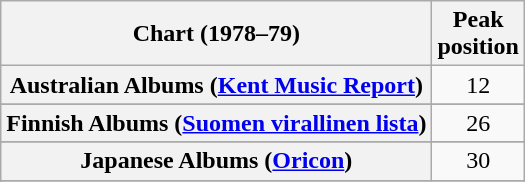<table class="wikitable sortable plainrowheaders" style="text-align:center;">
<tr>
<th scope="col">Chart (1978–79)</th>
<th scope="col">Peak<br>position</th>
</tr>
<tr>
<th scope="row">Australian Albums (<a href='#'>Kent Music Report</a>)</th>
<td>12</td>
</tr>
<tr>
</tr>
<tr>
<th scope="row">Finnish Albums (<a href='#'>Suomen virallinen lista</a>)</th>
<td>26</td>
</tr>
<tr>
</tr>
<tr>
<th scope="row">Japanese Albums (<a href='#'>Oricon</a>)</th>
<td>30</td>
</tr>
<tr>
</tr>
<tr>
</tr>
<tr>
</tr>
<tr>
</tr>
</table>
